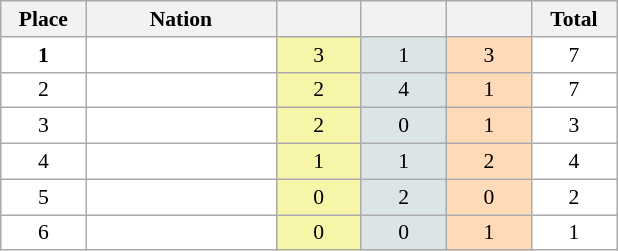<table class=wikitable style="border:1px solid #AAAAAA;font-size:90%">
<tr bgcolor="#EFEFEF">
<th width=50>Place</th>
<th width=120>Nation</th>
<th width=50></th>
<th width=50></th>
<th width=50></th>
<th width=50>Total</th>
</tr>
<tr align="center" valign="top" bgcolor="#FFFFFF">
<td><strong>1</strong></td>
<td align="left"><strong></strong></td>
<td style="background:#F7F6A8;">3</td>
<td style="background:#DCE5E5;">1</td>
<td style="background:#FFDAB9;">3</td>
<td>7</td>
</tr>
<tr align="center" valign="top" bgcolor="#FFFFFF">
<td>2</td>
<td align="left"></td>
<td style="background:#F7F6A8;">2</td>
<td style="background:#DCE5E5;">4</td>
<td style="background:#FFDAB9;">1</td>
<td>7</td>
</tr>
<tr align="center" valign="top" bgcolor="#FFFFFF">
<td>3</td>
<td align="left"></td>
<td style="background:#F7F6A8;">2</td>
<td style="background:#DCE5E5;">0</td>
<td style="background:#FFDAB9;">1</td>
<td>3</td>
</tr>
<tr align="center" valign="top" bgcolor="#FFFFFF">
<td>4</td>
<td align="left"></td>
<td style="background:#F7F6A8;">1</td>
<td style="background:#DCE5E5;">1</td>
<td style="background:#FFDAB9;">2</td>
<td>4</td>
</tr>
<tr align="center" valign="top" bgcolor="#FFFFFF">
<td>5</td>
<td align="left"></td>
<td style="background:#F7F6A8;">0</td>
<td style="background:#DCE5E5;">2</td>
<td style="background:#FFDAB9;">0</td>
<td>2</td>
</tr>
<tr align="center" valign="top" bgcolor="#FFFFFF">
<td>6</td>
<td align="left"></td>
<td style="background:#F7F6A8;">0</td>
<td style="background:#DCE5E5;">0</td>
<td style="background:#FFDAB9;">1</td>
<td>1</td>
</tr>
</table>
